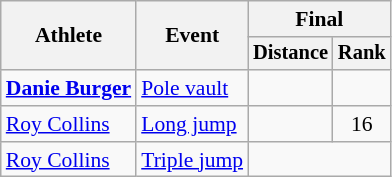<table class=wikitable style=font-size:90%>
<tr>
<th rowspan=2>Athlete</th>
<th rowspan=2>Event</th>
<th colspan=2>Final</th>
</tr>
<tr style=font-size:95%>
<th>Distance</th>
<th>Rank</th>
</tr>
<tr align=center>
<td align=left><strong><a href='#'>Danie Burger</a></strong></td>
<td align=left><a href='#'>Pole vault</a></td>
<td></td>
<td></td>
</tr>
<tr align=center>
<td align=left><a href='#'>Roy Collins</a></td>
<td align=left><a href='#'>Long jump</a></td>
<td></td>
<td>16</td>
</tr>
<tr align=center>
<td align=left><a href='#'>Roy Collins</a></td>
<td align=left><a href='#'>Triple jump</a></td>
<td colspan=2></td>
</tr>
</table>
